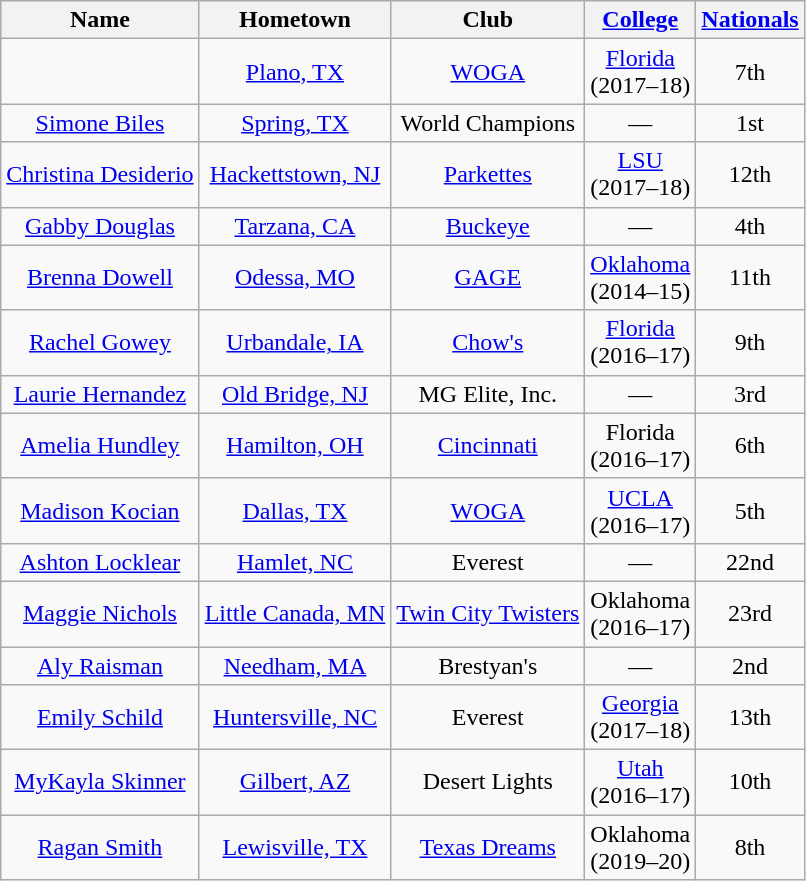<table class="wikitable" style="text-align:center;">
<tr>
<th>Name</th>
<th>Hometown</th>
<th>Club</th>
<th><a href='#'>College</a></th>
<th><a href='#'>Nationals</a></th>
</tr>
<tr>
<td></td>
<td><a href='#'>Plano, TX</a></td>
<td><a href='#'>WOGA</a></td>
<td><a href='#'>Florida</a><br>(2017–18)</td>
<td>7th</td>
</tr>
<tr>
<td><a href='#'>Simone Biles</a></td>
<td><a href='#'>Spring, TX</a></td>
<td>World Champions</td>
<td>—</td>
<td>1st</td>
</tr>
<tr>
<td><a href='#'>Christina Desiderio</a></td>
<td><a href='#'>Hackettstown, NJ</a></td>
<td><a href='#'>Parkettes</a></td>
<td><a href='#'>LSU</a><br>(2017–18)</td>
<td>12th</td>
</tr>
<tr>
<td><a href='#'>Gabby Douglas</a></td>
<td><a href='#'>Tarzana, CA</a></td>
<td><a href='#'>Buckeye</a></td>
<td>—</td>
<td>4th</td>
</tr>
<tr>
<td><a href='#'>Brenna Dowell</a></td>
<td><a href='#'>Odessa, MO</a></td>
<td><a href='#'>GAGE</a></td>
<td><a href='#'>Oklahoma</a><br>(2014–15)</td>
<td>11th</td>
</tr>
<tr>
<td><a href='#'>Rachel Gowey</a></td>
<td><a href='#'>Urbandale, IA</a></td>
<td><a href='#'>Chow's</a></td>
<td><a href='#'>Florida</a><br>(2016–17)</td>
<td>9th</td>
</tr>
<tr>
<td><a href='#'>Laurie Hernandez</a></td>
<td><a href='#'>Old Bridge, NJ</a></td>
<td>MG Elite, Inc.</td>
<td>—</td>
<td>3rd</td>
</tr>
<tr>
<td><a href='#'>Amelia Hundley</a></td>
<td><a href='#'>Hamilton, OH</a></td>
<td><a href='#'>Cincinnati</a></td>
<td>Florida<br>(2016–17)</td>
<td>6th</td>
</tr>
<tr>
<td><a href='#'>Madison Kocian</a></td>
<td><a href='#'>Dallas, TX</a></td>
<td><a href='#'>WOGA</a></td>
<td><a href='#'>UCLA</a><br>(2016–17)</td>
<td>5th</td>
</tr>
<tr>
<td><a href='#'>Ashton Locklear</a></td>
<td><a href='#'>Hamlet, NC</a></td>
<td>Everest</td>
<td>—</td>
<td>22nd</td>
</tr>
<tr>
<td><a href='#'>Maggie Nichols</a></td>
<td><a href='#'>Little Canada, MN</a></td>
<td><a href='#'>Twin City Twisters</a></td>
<td>Oklahoma<br>(2016–17)</td>
<td>23rd</td>
</tr>
<tr>
<td><a href='#'>Aly Raisman</a></td>
<td><a href='#'>Needham, MA</a></td>
<td>Brestyan's</td>
<td>—</td>
<td>2nd</td>
</tr>
<tr>
<td><a href='#'>Emily Schild</a></td>
<td><a href='#'>Huntersville, NC</a></td>
<td>Everest</td>
<td><a href='#'>Georgia</a><br>(2017–18)</td>
<td>13th</td>
</tr>
<tr>
<td><a href='#'>MyKayla Skinner</a></td>
<td><a href='#'>Gilbert, AZ</a></td>
<td>Desert Lights</td>
<td><a href='#'>Utah</a><br>(2016–17)</td>
<td>10th</td>
</tr>
<tr>
<td><a href='#'>Ragan Smith</a></td>
<td><a href='#'>Lewisville, TX</a></td>
<td><a href='#'>Texas Dreams</a></td>
<td>Oklahoma<br>(2019–20)</td>
<td>8th</td>
</tr>
</table>
